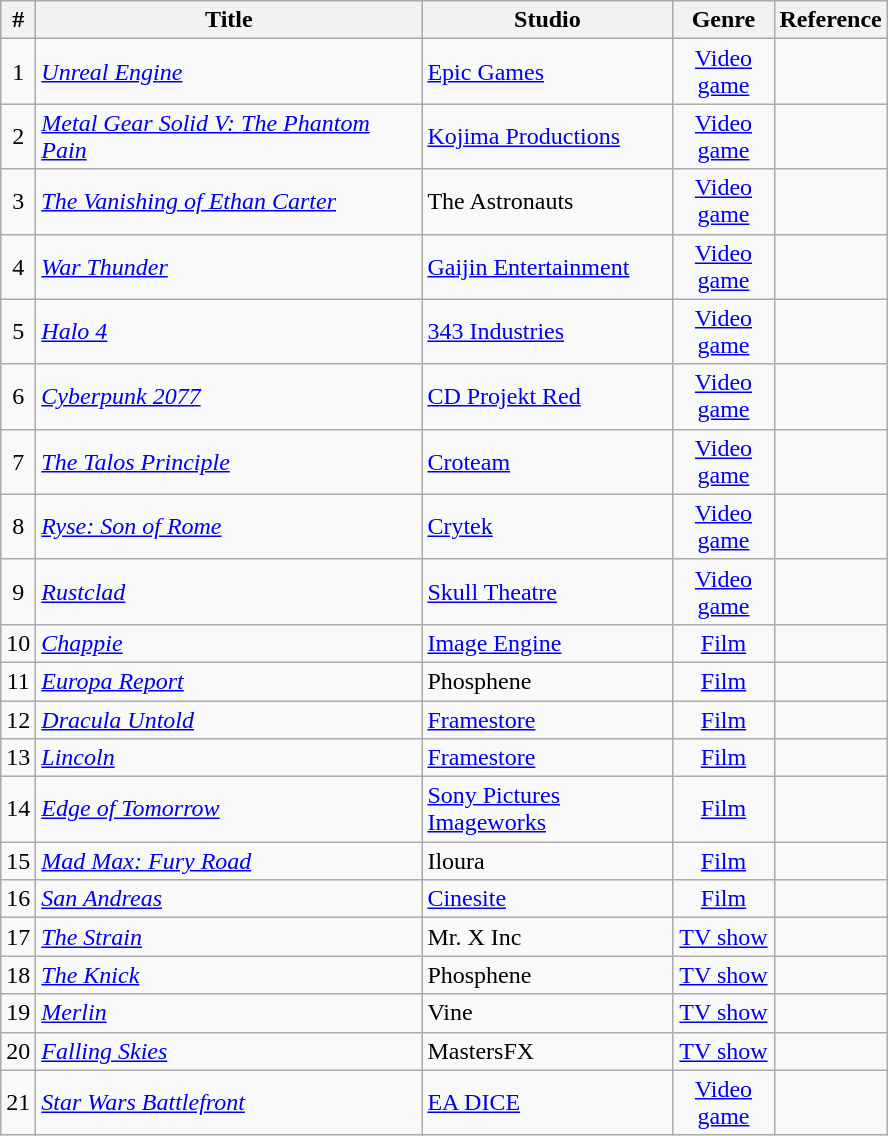<table class="wikitable sortable" style="text-align: right;">
<tr>
<th width=10>#</th>
<th width=250>Title</th>
<th width=160>Studio</th>
<th width=60>Genre</th>
<th width=40>Reference</th>
</tr>
<tr>
<td align="center">1</td>
<td align="left"><em><a href='#'>Unreal Engine</a></em></td>
<td align="left"><a href='#'>Epic Games</a></td>
<td align="center"><a href='#'>Video game</a></td>
<td align="left"></td>
</tr>
<tr>
<td align="center">2</td>
<td align="left"><em><a href='#'>Metal Gear Solid V: The Phantom Pain</a></em></td>
<td align="left"><a href='#'>Kojima Productions</a></td>
<td align="center"><a href='#'>Video game</a></td>
<td align="left"></td>
</tr>
<tr>
<td align="center">3</td>
<td align="left"><em><a href='#'>The Vanishing of Ethan Carter</a></em></td>
<td align="left">The Astronauts</td>
<td align="center"><a href='#'>Video game</a></td>
<td align="left"></td>
</tr>
<tr>
<td align="center">4</td>
<td align="left"><em><a href='#'>War Thunder</a></em></td>
<td align="left"><a href='#'>Gaijin Entertainment</a></td>
<td align="center"><a href='#'>Video game</a></td>
<td align="left"></td>
</tr>
<tr>
<td align="center">5</td>
<td align="left"><em><a href='#'>Halo 4</a></em></td>
<td align="left"><a href='#'>343 Industries</a></td>
<td align="center"><a href='#'>Video game</a></td>
<td align="left"></td>
</tr>
<tr>
<td align="center">6</td>
<td align="left"><em><a href='#'>Cyberpunk 2077</a></em></td>
<td align="left"><a href='#'>CD Projekt Red</a></td>
<td align="center"><a href='#'>Video game</a></td>
<td align="left"></td>
</tr>
<tr>
<td align="center">7</td>
<td align="left"><em><a href='#'>The Talos Principle</a></em></td>
<td align="left"><a href='#'>Croteam</a></td>
<td align="center"><a href='#'>Video game</a></td>
<td align="left"></td>
</tr>
<tr>
<td align="center">8</td>
<td align="left"><em><a href='#'>Ryse: Son of Rome</a></em></td>
<td align="left"><a href='#'>Crytek</a></td>
<td align="center"><a href='#'>Video game</a></td>
<td align="left"></td>
</tr>
<tr>
<td align="center">9</td>
<td align="left"><em><a href='#'>Rustclad</a></em></td>
<td align="left"><a href='#'>Skull Theatre</a></td>
<td align="center"><a href='#'>Video game</a></td>
<td align="left"></td>
</tr>
<tr>
<td align="center">10</td>
<td align="left"><em><a href='#'>Chappie</a></em></td>
<td align="left"><a href='#'>Image Engine</a></td>
<td align="center"><a href='#'>Film</a></td>
<td align="left"></td>
</tr>
<tr>
<td align="center">11</td>
<td align="left"><em><a href='#'>Europa Report</a></em></td>
<td align="left">Phosphene</td>
<td align="center"><a href='#'>Film</a></td>
<td align="left"></td>
</tr>
<tr>
<td align="center">12</td>
<td align="left"><em><a href='#'>Dracula Untold</a></em></td>
<td align="left"><a href='#'>Framestore</a></td>
<td align="center"><a href='#'>Film</a></td>
<td align="left"></td>
</tr>
<tr>
<td align="center">13</td>
<td align="left"><em><a href='#'>Lincoln</a></em></td>
<td align="left"><a href='#'>Framestore</a></td>
<td align="center"><a href='#'>Film</a></td>
<td align="left"></td>
</tr>
<tr>
<td align="center">14</td>
<td align="left"><em><a href='#'>Edge of Tomorrow</a></em></td>
<td align="left"><a href='#'>Sony Pictures Imageworks</a></td>
<td align="center"><a href='#'>Film</a></td>
<td align="left"></td>
</tr>
<tr>
<td align="center">15</td>
<td align="left"><em><a href='#'>Mad Max: Fury Road</a></em></td>
<td align="left">Iloura</td>
<td align="center"><a href='#'>Film</a></td>
<td align="left"></td>
</tr>
<tr>
<td align="center">16</td>
<td align="left"><em><a href='#'>San Andreas</a></em></td>
<td align="left"><a href='#'>Cinesite</a></td>
<td align="center"><a href='#'>Film</a></td>
<td align="left"></td>
</tr>
<tr>
<td align="center">17</td>
<td align="left"><em><a href='#'>The Strain</a></em></td>
<td align="left">Mr. X Inc</td>
<td align="center"><a href='#'>TV show</a></td>
<td align="left"></td>
</tr>
<tr>
<td align="center">18</td>
<td align="left"><em><a href='#'>The Knick</a></em></td>
<td align="left">Phosphene</td>
<td align="center"><a href='#'>TV show</a></td>
<td align="left"></td>
</tr>
<tr>
<td align="center">19</td>
<td align="left"><em><a href='#'>Merlin</a></em></td>
<td align="left">Vine</td>
<td align="center"><a href='#'>TV show</a></td>
<td align="left"></td>
</tr>
<tr>
<td align="center">20</td>
<td align="left"><em><a href='#'>Falling Skies</a></em></td>
<td align="left">MastersFX</td>
<td align="center"><a href='#'>TV show</a></td>
<td align="left"></td>
</tr>
<tr>
<td align="center">21</td>
<td align="left"><em><a href='#'>Star Wars Battlefront</a></em></td>
<td align="left"><a href='#'>EA DICE</a></td>
<td align="center"><a href='#'>Video game</a></td>
<td align="left"></td>
</tr>
</table>
